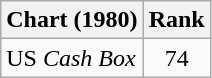<table class="wikitable">
<tr>
<th>Chart (1980)</th>
<th style="text-align:center;">Rank</th>
</tr>
<tr>
<td>US <em>Cash Box</em> </td>
<td style="text-align:center;">74</td>
</tr>
</table>
